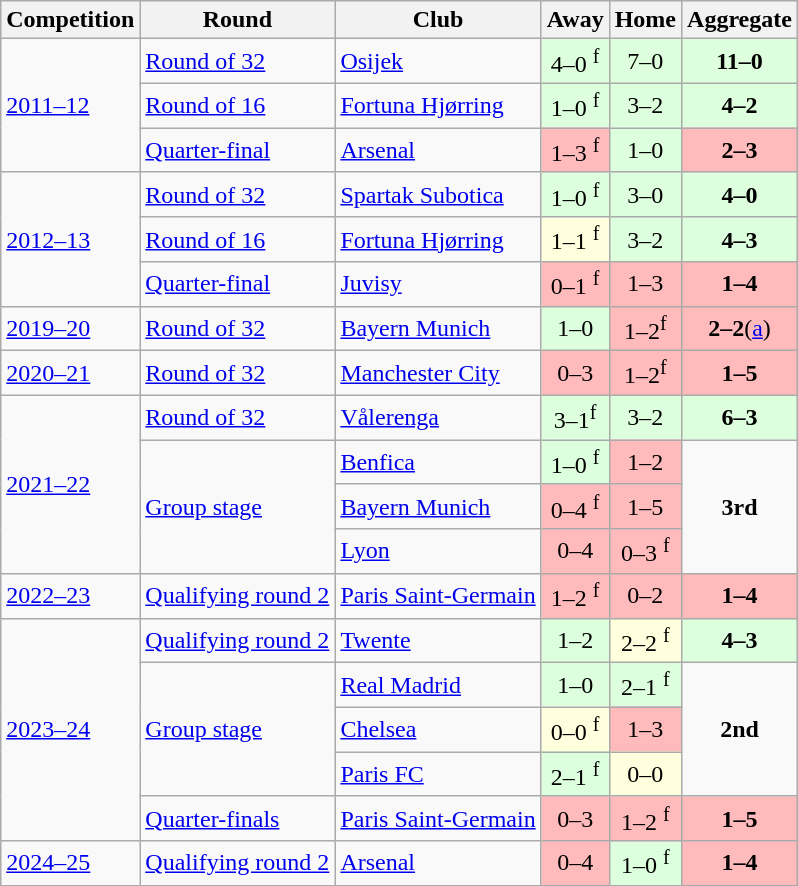<table class="wikitable">
<tr>
<th>Competition</th>
<th>Round</th>
<th>Club</th>
<th>Away</th>
<th>Home</th>
<th>Aggregate</th>
</tr>
<tr>
<td rowspan="3"><a href='#'>2011–12</a></td>
<td><a href='#'>Round of 32</a></td>
<td> <a href='#'>Osijek</a></td>
<td bgcolor="#ddffdd" style="text-align:center;">4–0 <sup>f</sup></td>
<td bgcolor="#ddffdd" style="text-align:center;">7–0</td>
<td bgcolor="#ddffdd" style="text-align:center;"><strong>11–0</strong></td>
</tr>
<tr>
<td><a href='#'>Round of 16</a></td>
<td> <a href='#'>Fortuna Hjørring</a></td>
<td bgcolor="#ddffdd" style="text-align:center;">1–0 <sup>f</sup></td>
<td bgcolor="#ddffdd" style="text-align:center;">3–2</td>
<td bgcolor="#ddffdd" style="text-align:center;"><strong>4–2</strong></td>
</tr>
<tr>
<td><a href='#'>Quarter-final</a></td>
<td> <a href='#'>Arsenal</a></td>
<td bgcolor="#ffbbbb" style="text-align:center;">1–3 <sup>f</sup></td>
<td bgcolor="#ddffdd" style="text-align:center;">1–0</td>
<td bgcolor="#ffbbbb" style="text-align:center;"><strong>2–3</strong></td>
</tr>
<tr>
<td rowspan="3"><a href='#'>2012–13</a></td>
<td><a href='#'>Round of 32</a></td>
<td> <a href='#'>Spartak Subotica</a></td>
<td bgcolor="#ddffdd" style="text-align:center;">1–0 <sup>f</sup></td>
<td bgcolor="#ddffdd" style="text-align:center;">3–0</td>
<td bgcolor="#ddffdd" style="text-align:center;"><strong>4–0</strong></td>
</tr>
<tr>
<td><a href='#'>Round of 16</a></td>
<td> <a href='#'>Fortuna Hjørring</a></td>
<td bgcolor="#ffffdd" style="text-align:center;">1–1 <sup>f</sup></td>
<td bgcolor="#ddffdd" style="text-align:center;">3–2</td>
<td bgcolor="#ddffdd" style="text-align:center;"><strong>4–3</strong></td>
</tr>
<tr>
<td><a href='#'>Quarter-final</a></td>
<td> <a href='#'>Juvisy</a></td>
<td bgcolor="#ffbbbb" style="text-align:center;">0–1 <sup>f</sup></td>
<td bgcolor="#ffbbbb" style="text-align:center;">1–3</td>
<td bgcolor="#ffbbbb" style="text-align:center;"><strong>1–4</strong></td>
</tr>
<tr>
<td><a href='#'>2019–20</a></td>
<td><a href='#'>Round of 32</a></td>
<td> <a href='#'>Bayern Munich</a></td>
<td bgcolor="#ddffdd" style="text-align:center;">1–0</td>
<td bgcolor="#ffbbbb" style="text-align:center;">1–2<sup>f</sup></td>
<td bgcolor="#ffbbbb" style="text-align:center;"><strong>2–2</strong>(<a href='#'>a</a>)</td>
</tr>
<tr>
<td><a href='#'>2020–21</a></td>
<td><a href='#'>Round of 32</a></td>
<td> <a href='#'>Manchester City</a></td>
<td bgcolor="#ffbbbb" style="text-align:center;">0–3</td>
<td bgcolor="#ffbbbb" style="text-align:center;">1–2<sup>f</sup></td>
<td bgcolor="#ffbbbb" style="text-align:center;"><strong>1–5</strong></td>
</tr>
<tr>
<td rowspan="4"><a href='#'>2021–22</a></td>
<td><a href='#'>Round of 32</a></td>
<td> <a href='#'>Vålerenga</a></td>
<td bgcolor="#ddffdd" style="text-align:center;">3–1<sup>f</sup></td>
<td bgcolor="#ddffdd" style="text-align:center;">3–2</td>
<td bgcolor="#ddffdd" style="text-align:center;"><strong>6–3</strong></td>
</tr>
<tr>
<td rowspan="3"><a href='#'>Group stage</a></td>
<td> <a href='#'>Benfica</a></td>
<td bgcolor="#ddffdd" style="text-align:center;">1–0 <sup>f</sup></td>
<td bgcolor="#ffbbbb" style="text-align:center;">1–2</td>
<td rowspan="3" style="text-align:center;"><strong>3rd</strong></td>
</tr>
<tr>
<td> <a href='#'>Bayern Munich</a></td>
<td bgcolor="#ffbbbb" style="text-align:center;">0–4 <sup>f</sup></td>
<td bgcolor="#ffbbbb" style="text-align:center;">1–5</td>
</tr>
<tr>
<td> <a href='#'>Lyon</a></td>
<td bgcolor="#ffbbbb" style="text-align:center;">0–4</td>
<td bgcolor="#ffbbbb" style="text-align:center;">0–3  <sup>f</sup></td>
</tr>
<tr>
<td><a href='#'>2022–23</a></td>
<td><a href='#'>Qualifying round 2</a></td>
<td> <a href='#'>Paris Saint-Germain</a></td>
<td bgcolor="#ffbbbb" style="text-align:center;">1–2 <sup>f</sup></td>
<td bgcolor="#ffbbbb" style="text-align:center;">0–2</td>
<td bgcolor="#ffbbbb" style="text-align:center;"><strong>1–4</strong></td>
</tr>
<tr>
<td rowspan="5"><a href='#'>2023–24</a></td>
<td><a href='#'>Qualifying round 2</a></td>
<td> <a href='#'>Twente</a></td>
<td bgcolor="#ddffdd" style="text-align:center;">1–2</td>
<td bgcolor="#ffffdd" style="text-align:center;">2–2 <sup>f</sup></td>
<td bgcolor="#ddffdd" style="text-align:center;"><strong>4–3</strong></td>
</tr>
<tr>
<td rowspan="3"><a href='#'>Group stage</a></td>
<td> <a href='#'>Real Madrid</a></td>
<td bgcolor="#ddffdd" style="text-align:center;">1–0</td>
<td bgcolor="#ddffdd" style="text-align:center;">2–1 <sup>f</sup></td>
<td rowspan="3" style="text-align:center;"><strong>2nd</strong></td>
</tr>
<tr>
<td> <a href='#'>Chelsea</a></td>
<td bgcolor="#ffffdd" style="text-align:center;">0–0 <sup>f</sup></td>
<td bgcolor="#ffbbbb" style="text-align:center;">1–3</td>
</tr>
<tr>
<td> <a href='#'>Paris FC</a></td>
<td bgcolor="#ddffdd" style="text-align:center;">2–1 <sup>f</sup></td>
<td bgcolor="#ffffdd" style="text-align:center;">0–0</td>
</tr>
<tr>
<td><a href='#'>Quarter-finals</a></td>
<td> <a href='#'>Paris Saint-Germain</a></td>
<td bgcolor="#ffbbbb" style="text-align:center;">0–3</td>
<td bgcolor="#ffbbbb" style="text-align:center;">1–2 <sup>f</sup></td>
<td bgcolor="#ffbbbb" style="text-align:center;"><strong>1–5</strong></td>
</tr>
<tr>
<td><a href='#'>2024–25</a></td>
<td><a href='#'>Qualifying round 2</a></td>
<td> <a href='#'>Arsenal</a></td>
<td bgcolor="#ffbbbb" style="text-align:center;">0–4</td>
<td bgcolor="#ddffdd" style="text-align:center;">1–0 <sup>f</sup></td>
<td bgcolor="#ffbbbb" style="text-align:center;"><strong>1–4</strong></td>
</tr>
</table>
